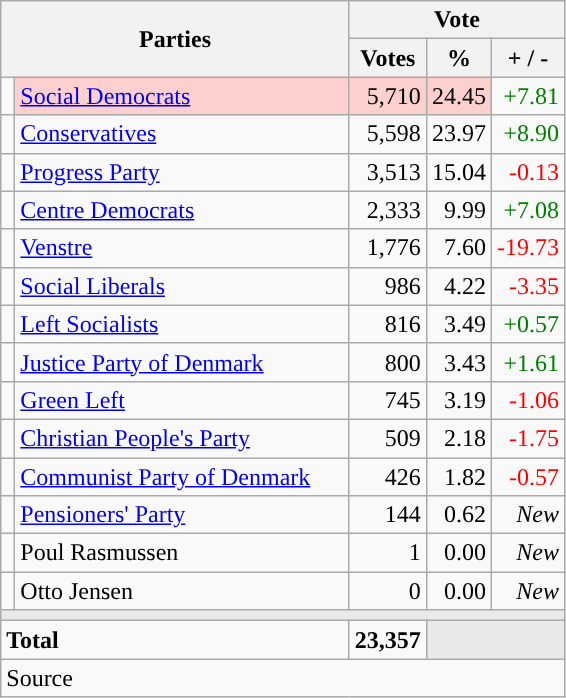<table class="wikitable" style="text-align:right;">
<tr>
<th style="text-align:centre;" rowspan="2" colspan="2" width="225">Parties</th>
<th colspan="3">Vote</th>
</tr>
<tr>
<th width="15">Votes</th>
<th width="15">%</th>
<th width="15">+ / -</th>
</tr>
<tr>
<td width="2" style="color:inherit;background:"></td>
<td bgcolor=#fbd0ce  align="left"><a href='#'>Social Democrats</a></td>
<td bgcolor=#fbd0ce>5,710</td>
<td bgcolor=#fbd0ce>24.45</td>
<td style=color:green;>+7.81</td>
</tr>
<tr>
<td width="2" style="color:inherit;background:"></td>
<td align="left"><a href='#'>Conservatives</a></td>
<td>5,598</td>
<td>23.97</td>
<td style=color:green;>+8.90</td>
</tr>
<tr>
<td width="2" style="color:inherit;background:"></td>
<td align="left"><a href='#'>Progress Party</a></td>
<td>3,513</td>
<td>15.04</td>
<td style=color:red;>-0.13</td>
</tr>
<tr>
<td width="2" style="color:inherit;background:"></td>
<td align="left"><a href='#'>Centre Democrats</a></td>
<td>2,333</td>
<td>9.99</td>
<td style=color:green;>+7.08</td>
</tr>
<tr>
<td width="2" style="color:inherit;background:"></td>
<td align="left"><a href='#'>Venstre</a></td>
<td>1,776</td>
<td>7.60</td>
<td style=color:red;>-19.73</td>
</tr>
<tr>
<td width="2" style="color:inherit;background:"></td>
<td align="left"><a href='#'>Social Liberals</a></td>
<td>986</td>
<td>4.22</td>
<td style=color:red;>-3.35</td>
</tr>
<tr>
<td width="2" style="color:inherit;background:"></td>
<td align="left"><a href='#'>Left Socialists</a></td>
<td>816</td>
<td>3.49</td>
<td style=color:green;>+0.57</td>
</tr>
<tr>
<td width="2" style="color:inherit;background:"></td>
<td align="left"><a href='#'>Justice Party of Denmark</a></td>
<td>800</td>
<td>3.43</td>
<td style=color:green;>+1.61</td>
</tr>
<tr>
<td width="2" style="color:inherit;background:"></td>
<td align="left"><a href='#'>Green Left</a></td>
<td>745</td>
<td>3.19</td>
<td style=color:red;>-1.06</td>
</tr>
<tr>
<td width="2" style="color:inherit;background:"></td>
<td align="left"><a href='#'>Christian People's Party</a></td>
<td>509</td>
<td>2.18</td>
<td style=color:red;>-1.75</td>
</tr>
<tr>
<td width="2" style="color:inherit;background:"></td>
<td align="left"><a href='#'>Communist Party of Denmark</a></td>
<td>426</td>
<td>1.82</td>
<td style=color:red;>-0.57</td>
</tr>
<tr>
<td width="2" style="color:inherit;background:"></td>
<td align="left"><a href='#'>Pensioners' Party</a></td>
<td>144</td>
<td>0.62</td>
<td><em>New</em></td>
</tr>
<tr>
<td width="2" style="color:inherit;background:"></td>
<td align="left">Poul Rasmussen</td>
<td>1</td>
<td>0.00</td>
<td><em>New</em></td>
</tr>
<tr>
<td width="2" style="color:inherit;background:"></td>
<td align="left">Otto Jensen</td>
<td>0</td>
<td>0.00</td>
<td><em>New</em></td>
</tr>
<tr>
<td colspan="7" bgcolor="#E9E9E9"></td>
</tr>
<tr>
<td align="left" colspan="2"><strong>Total</strong></td>
<td><strong>23,357</strong></td>
<td bgcolor="#E9E9E9" colspan="2"></td>
</tr>
<tr>
<td align="left" colspan="6">Source</td>
</tr>
</table>
